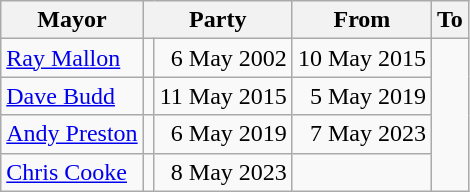<table class=wikitable>
<tr>
<th>Mayor</th>
<th colspan=2>Party</th>
<th>From</th>
<th>To</th>
</tr>
<tr>
<td><a href='#'>Ray Mallon</a></td>
<td></td>
<td align=right>6 May 2002</td>
<td align=right>10 May 2015</td>
</tr>
<tr>
<td><a href='#'>Dave Budd</a></td>
<td></td>
<td align=right>11 May 2015</td>
<td align=right>5 May 2019</td>
</tr>
<tr>
<td><a href='#'>Andy Preston</a></td>
<td></td>
<td align=right>6 May 2019</td>
<td align=right>7 May 2023</td>
</tr>
<tr>
<td><a href='#'>Chris Cooke</a></td>
<td></td>
<td align=right>8 May 2023</td>
<td></td>
</tr>
</table>
